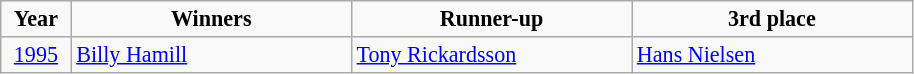<table class="wikitable" style="font-size: 92%">
<tr align=center>
<td width=40px  ><strong>Year</strong></td>
<td width=180px ><strong>Winners</strong></td>
<td width=180px ><strong>Runner-up</strong></td>
<td width=180px ><strong>3rd place</strong></td>
</tr>
<tr>
<td align=center><a href='#'>1995</a></td>
<td> <a href='#'>Billy Hamill</a></td>
<td> <a href='#'>Tony Rickardsson</a></td>
<td> <a href='#'>Hans Nielsen</a></td>
</tr>
</table>
